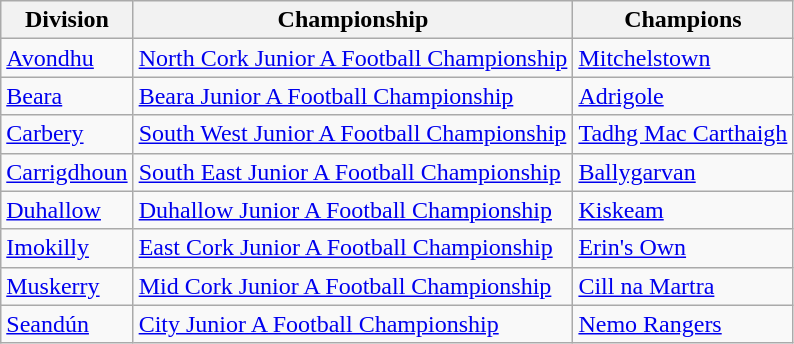<table class="wikitable">
<tr>
<th>Division</th>
<th>Championship</th>
<th>Champions</th>
</tr>
<tr>
<td><a href='#'>Avondhu</a></td>
<td><a href='#'>North Cork Junior A Football Championship</a></td>
<td><a href='#'>Mitchelstown</a></td>
</tr>
<tr>
<td><a href='#'>Beara</a></td>
<td><a href='#'>Beara Junior A Football Championship</a></td>
<td><a href='#'>Adrigole</a></td>
</tr>
<tr>
<td><a href='#'>Carbery</a></td>
<td><a href='#'>South West Junior A Football Championship</a></td>
<td><a href='#'>Tadhg Mac Carthaigh</a></td>
</tr>
<tr>
<td><a href='#'>Carrigdhoun</a></td>
<td><a href='#'>South East Junior A Football Championship</a></td>
<td><a href='#'>Ballygarvan</a></td>
</tr>
<tr>
<td><a href='#'>Duhallow</a></td>
<td><a href='#'>Duhallow Junior A Football Championship</a></td>
<td><a href='#'>Kiskeam</a></td>
</tr>
<tr>
<td><a href='#'>Imokilly</a></td>
<td><a href='#'>East Cork Junior A Football Championship</a></td>
<td><a href='#'>Erin's Own</a></td>
</tr>
<tr>
<td><a href='#'>Muskerry</a></td>
<td><a href='#'>Mid Cork Junior A Football Championship</a></td>
<td><a href='#'>Cill na Martra</a></td>
</tr>
<tr>
<td><a href='#'>Seandún</a></td>
<td><a href='#'>City Junior A Football Championship</a></td>
<td><a href='#'>Nemo Rangers</a></td>
</tr>
</table>
